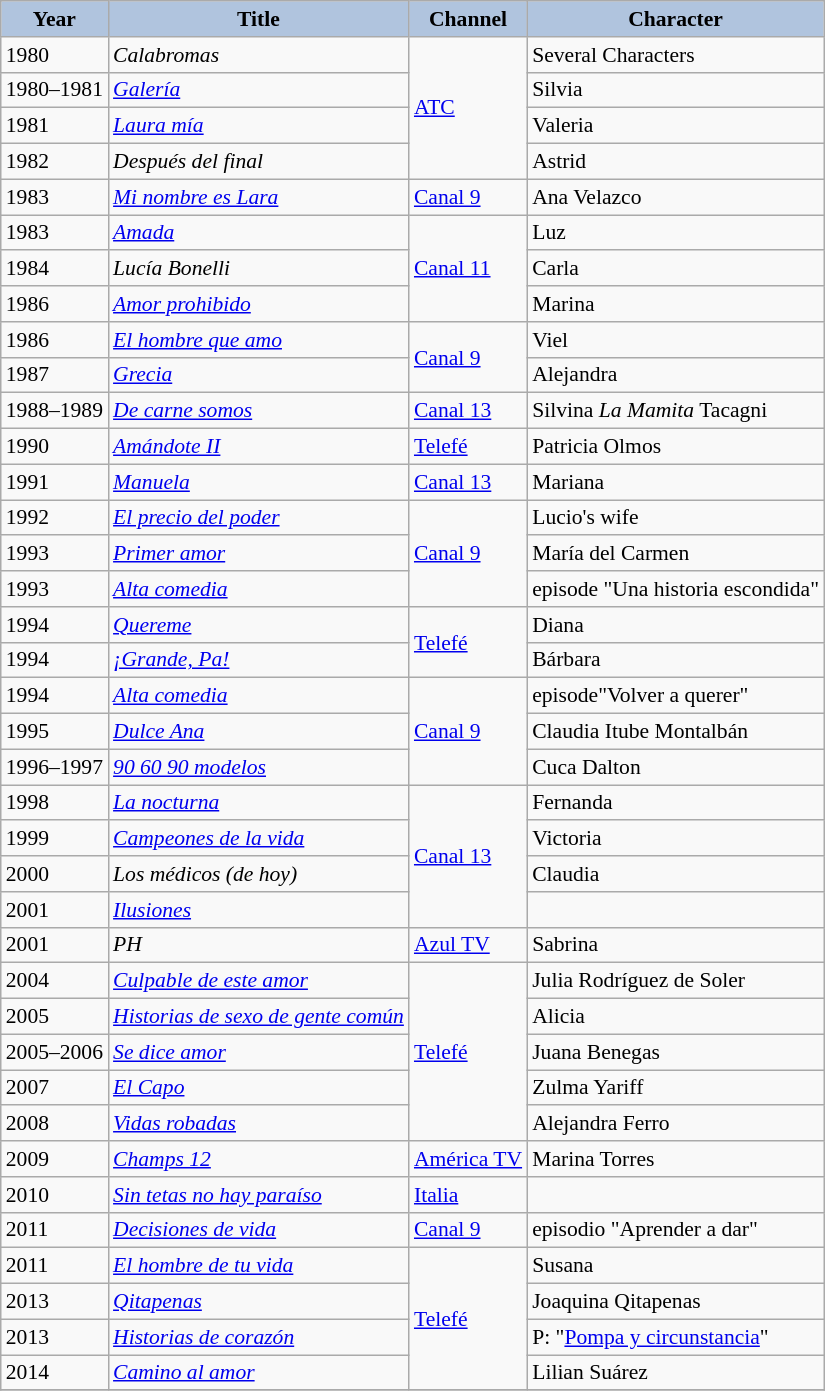<table class="wikitable" style="font-size:90%;">
<tr>
<th style="background:#B0C4DE;">Year</th>
<th style="background:#B0C4DE;">Title</th>
<th style="background:#B0C4DE;">Channel</th>
<th style="background:#B0C4DE;">Character</th>
</tr>
<tr>
<td>1980</td>
<td><em>Calabromas</em></td>
<td rowspan="4"><a href='#'>ATC</a></td>
<td>Several Characters</td>
</tr>
<tr>
<td>1980–1981</td>
<td><em><a href='#'>Galería</a></em></td>
<td>Silvia</td>
</tr>
<tr>
<td>1981</td>
<td><em><a href='#'>Laura mía</a></em></td>
<td>Valeria</td>
</tr>
<tr>
<td>1982</td>
<td><em>Después del final</em></td>
<td>Astrid</td>
</tr>
<tr>
<td>1983</td>
<td><em><a href='#'>Mi nombre es Lara</a></em></td>
<td><a href='#'>Canal 9</a></td>
<td>Ana Velazco</td>
</tr>
<tr>
<td>1983</td>
<td><em><a href='#'>Amada</a></em></td>
<td rowspan="3"><a href='#'>Canal 11</a></td>
<td>Luz</td>
</tr>
<tr>
<td>1984</td>
<td><em>Lucía Bonelli</em></td>
<td>Carla</td>
</tr>
<tr>
<td>1986</td>
<td><em><a href='#'>Amor prohibido</a></em></td>
<td>Marina</td>
</tr>
<tr>
<td>1986</td>
<td><em><a href='#'>El hombre que amo</a></em></td>
<td rowspan="2"><a href='#'>Canal 9</a></td>
<td>Viel</td>
</tr>
<tr>
<td>1987</td>
<td><em><a href='#'>Grecia</a></em></td>
<td>Alejandra</td>
</tr>
<tr>
<td>1988–1989</td>
<td><em><a href='#'>De carne somos</a></em></td>
<td><a href='#'>Canal 13</a></td>
<td>Silvina <em>La Mamita</em> Tacagni</td>
</tr>
<tr>
<td>1990</td>
<td><em><a href='#'>Amándote II</a></em></td>
<td><a href='#'>Telefé</a></td>
<td>Patricia Olmos</td>
</tr>
<tr>
<td>1991</td>
<td><em><a href='#'>Manuela</a></em></td>
<td><a href='#'>Canal 13</a></td>
<td>Mariana</td>
</tr>
<tr>
<td>1992</td>
<td><em><a href='#'>El precio del poder</a></em></td>
<td rowspan="3"><a href='#'>Canal 9</a></td>
<td>Lucio's wife</td>
</tr>
<tr>
<td>1993</td>
<td><em><a href='#'>Primer amor</a></em></td>
<td>María del Carmen</td>
</tr>
<tr>
<td>1993</td>
<td><em><a href='#'>Alta comedia</a></em></td>
<td>episode "Una historia escondida"</td>
</tr>
<tr>
<td>1994</td>
<td><em><a href='#'>Quereme</a></em></td>
<td rowspan="2"><a href='#'>Telefé</a></td>
<td>Diana</td>
</tr>
<tr>
<td>1994</td>
<td><em><a href='#'>¡Grande, Pa!</a></em></td>
<td>Bárbara</td>
</tr>
<tr>
<td>1994</td>
<td><em><a href='#'>Alta comedia</a></em></td>
<td rowspan="3"><a href='#'>Canal 9</a></td>
<td>episode"Volver a querer"</td>
</tr>
<tr>
<td>1995</td>
<td><em><a href='#'>Dulce Ana</a></em></td>
<td>Claudia Itube Montalbán</td>
</tr>
<tr>
<td>1996–1997</td>
<td><em><a href='#'>90 60 90 modelos</a></em></td>
<td>Cuca Dalton</td>
</tr>
<tr>
<td>1998</td>
<td><em><a href='#'>La nocturna</a></em></td>
<td rowspan="4"><a href='#'>Canal 13</a></td>
<td>Fernanda</td>
</tr>
<tr>
<td>1999</td>
<td><em><a href='#'>Campeones de la vida</a></em></td>
<td>Victoria</td>
</tr>
<tr>
<td>2000</td>
<td><em>Los médicos (de hoy)</em></td>
<td>Claudia</td>
</tr>
<tr>
<td>2001</td>
<td><em><a href='#'>Ilusiones</a></em></td>
<td></td>
</tr>
<tr>
<td>2001</td>
<td><em>PH</em></td>
<td><a href='#'>Azul TV</a></td>
<td>Sabrina</td>
</tr>
<tr>
<td>2004</td>
<td><em><a href='#'>Culpable de este amor</a></em></td>
<td rowspan="5"><a href='#'>Telefé</a></td>
<td>Julia Rodríguez de Soler</td>
</tr>
<tr>
<td>2005</td>
<td><em><a href='#'>Historias de sexo de gente común</a></em></td>
<td>Alicia</td>
</tr>
<tr>
<td>2005–2006</td>
<td><em><a href='#'>Se dice amor</a></em></td>
<td>Juana Benegas</td>
</tr>
<tr>
<td>2007</td>
<td><em><a href='#'>El Capo</a></em></td>
<td>Zulma Yariff</td>
</tr>
<tr>
<td>2008</td>
<td><em><a href='#'>Vidas robadas</a></em></td>
<td>Alejandra Ferro</td>
</tr>
<tr>
<td>2009</td>
<td><em><a href='#'>Champs 12</a></em></td>
<td><a href='#'>América TV</a></td>
<td>Marina Torres</td>
</tr>
<tr>
<td>2010</td>
<td><em><a href='#'>Sin tetas no hay paraíso</a></em></td>
<td><a href='#'>Italia</a></td>
<td></td>
</tr>
<tr>
<td>2011</td>
<td><em><a href='#'>Decisiones de vida</a></em></td>
<td><a href='#'>Canal 9</a></td>
<td>episodio "Aprender a dar"</td>
</tr>
<tr>
<td>2011</td>
<td><em><a href='#'>El hombre de tu vida</a></em></td>
<td rowspan="4"><a href='#'>Telefé</a></td>
<td>Susana</td>
</tr>
<tr>
<td>2013</td>
<td><em><a href='#'>Qitapenas</a></em></td>
<td>Joaquina Qitapenas</td>
</tr>
<tr>
<td>2013</td>
<td><em><a href='#'>Historias de corazón</a></em></td>
<td>P: "<a href='#'>Pompa y circunstancia</a>"</td>
</tr>
<tr>
<td>2014</td>
<td><em><a href='#'>Camino al amor</a></em></td>
<td>Lilian Suárez</td>
</tr>
<tr>
</tr>
</table>
